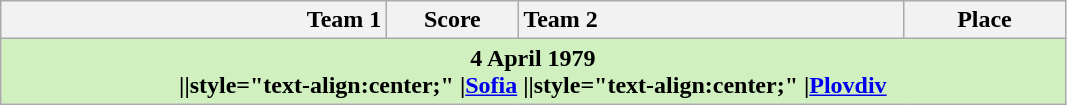<table class="wikitable">
<tr>
<th width="250" style="text-align:right;">Team 1</th>
<th width="80" style="text-align:center;">Score</th>
<th width="250" style="text-align:left;">Team 2</th>
<th width="100" style="text-align:center;">Place</th>
</tr>
<tr>
<th colspan=4 style="background-color:#D0F0C0;"><strong>4 April 1979</strong><br>||style="text-align:center;" |<a href='#'>Sofia</a>
||style="text-align:center;" |<a href='#'>Plovdiv</a></th>
</tr>
</table>
